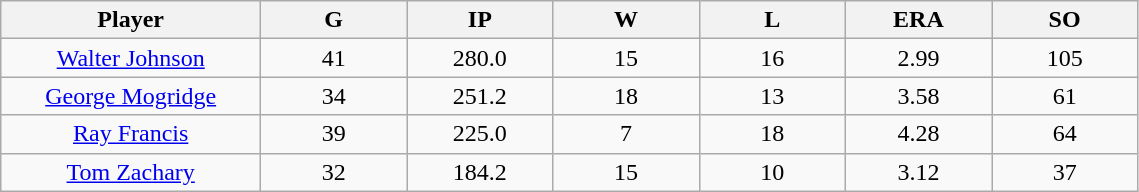<table class="wikitable sortable">
<tr>
<th bgcolor="#DDDDFF" width="16%">Player</th>
<th bgcolor="#DDDDFF" width="9%">G</th>
<th bgcolor="#DDDDFF" width="9%">IP</th>
<th bgcolor="#DDDDFF" width="9%">W</th>
<th bgcolor="#DDDDFF" width="9%">L</th>
<th bgcolor="#DDDDFF" width="9%">ERA</th>
<th bgcolor="#DDDDFF" width="9%">SO</th>
</tr>
<tr align="center">
<td><a href='#'>Walter Johnson</a></td>
<td>41</td>
<td>280.0</td>
<td>15</td>
<td>16</td>
<td>2.99</td>
<td>105</td>
</tr>
<tr align=center>
<td><a href='#'>George Mogridge</a></td>
<td>34</td>
<td>251.2</td>
<td>18</td>
<td>13</td>
<td>3.58</td>
<td>61</td>
</tr>
<tr align=center>
<td><a href='#'>Ray Francis</a></td>
<td>39</td>
<td>225.0</td>
<td>7</td>
<td>18</td>
<td>4.28</td>
<td>64</td>
</tr>
<tr align=center>
<td><a href='#'>Tom Zachary</a></td>
<td>32</td>
<td>184.2</td>
<td>15</td>
<td>10</td>
<td>3.12</td>
<td>37</td>
</tr>
</table>
